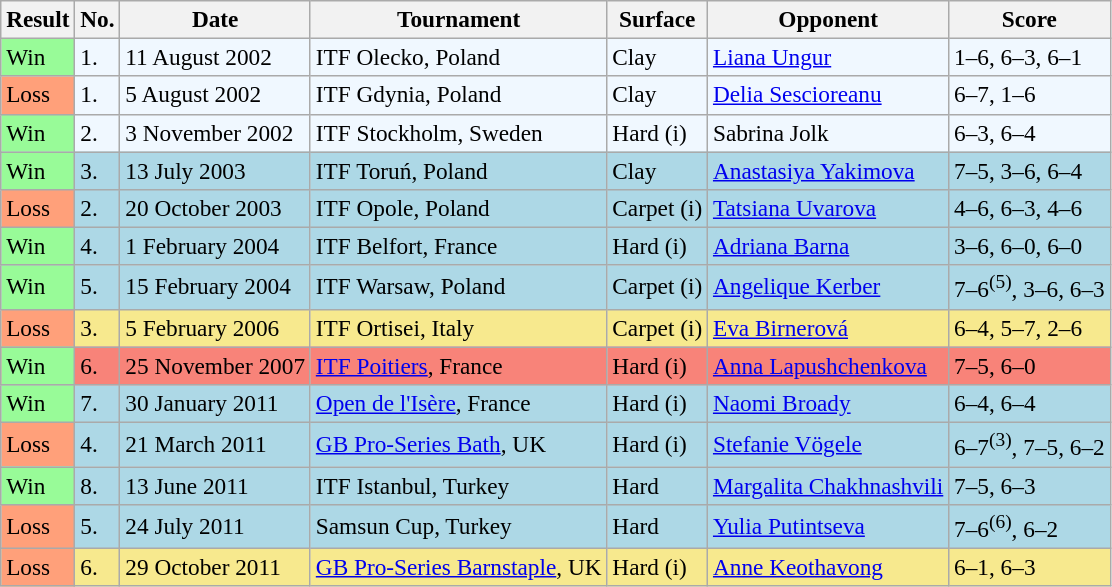<table class="sortable wikitable" style="font-size:97%;">
<tr>
<th>Result</th>
<th>No.</th>
<th>Date</th>
<th>Tournament</th>
<th>Surface</th>
<th>Opponent</th>
<th class="unsortable">Score</th>
</tr>
<tr bgcolor="#f0f8ff">
<td bgcolor="98FB98">Win</td>
<td>1.</td>
<td>11 August 2002</td>
<td>ITF Olecko, Poland</td>
<td>Clay</td>
<td> <a href='#'>Liana Ungur</a></td>
<td>1–6, 6–3, 6–1</td>
</tr>
<tr bgcolor="#f0f8ff">
<td bgcolor="FFA07A">Loss</td>
<td>1.</td>
<td>5 August 2002</td>
<td>ITF Gdynia, Poland</td>
<td>Clay</td>
<td> <a href='#'>Delia Sescioreanu</a></td>
<td>6–7, 1–6</td>
</tr>
<tr bgcolor="#f0f8ff">
<td bgcolor="98FB98">Win</td>
<td>2.</td>
<td>3 November 2002</td>
<td>ITF Stockholm, Sweden</td>
<td>Hard (i)</td>
<td> Sabrina Jolk</td>
<td>6–3, 6–4</td>
</tr>
<tr bgcolor=lightblue>
<td bgcolor="98FB98">Win</td>
<td>3.</td>
<td>13 July 2003</td>
<td>ITF Toruń, Poland</td>
<td>Clay</td>
<td> <a href='#'>Anastasiya Yakimova</a></td>
<td>7–5, 3–6, 6–4</td>
</tr>
<tr bgcolor=lightblue>
<td bgcolor="FFA07A">Loss</td>
<td>2.</td>
<td>20 October 2003</td>
<td>ITF Opole, Poland</td>
<td>Carpet (i)</td>
<td> <a href='#'>Tatsiana Uvarova</a></td>
<td>4–6, 6–3, 4–6</td>
</tr>
<tr bgcolor=lightblue>
<td bgcolor="98FB98">Win</td>
<td>4.</td>
<td>1 February 2004</td>
<td>ITF Belfort, France</td>
<td>Hard (i)</td>
<td> <a href='#'>Adriana Barna</a></td>
<td>3–6, 6–0, 6–0</td>
</tr>
<tr bgcolor=lightblue>
<td bgcolor="98FB98">Win</td>
<td>5.</td>
<td>15 February 2004</td>
<td>ITF Warsaw, Poland</td>
<td>Carpet (i)</td>
<td> <a href='#'>Angelique Kerber</a></td>
<td>7–6<sup>(5)</sup>, 3–6, 6–3</td>
</tr>
<tr bgcolor="#F7E98E">
<td bgcolor="FFA07A">Loss</td>
<td>3.</td>
<td>5 February 2006</td>
<td>ITF Ortisei, Italy</td>
<td>Carpet (i)</td>
<td> <a href='#'>Eva Birnerová</a></td>
<td>6–4, 5–7, 2–6</td>
</tr>
<tr bgcolor="#F88379">
<td bgcolor="98FB98">Win</td>
<td>6.</td>
<td>25 November 2007</td>
<td><a href='#'>ITF Poitiers</a>, France</td>
<td>Hard (i)</td>
<td> <a href='#'>Anna Lapushchenkova</a></td>
<td>7–5, 6–0</td>
</tr>
<tr bgcolor=lightblue>
<td bgcolor="98FB98">Win</td>
<td>7.</td>
<td>30 January 2011</td>
<td><a href='#'>Open de l'Isère</a>, France</td>
<td>Hard (i)</td>
<td> <a href='#'>Naomi Broady</a></td>
<td>6–4, 6–4</td>
</tr>
<tr bgcolor=lightblue>
<td bgcolor="FFA07A">Loss</td>
<td>4.</td>
<td>21 March 2011</td>
<td><a href='#'>GB Pro-Series Bath</a>, UK</td>
<td>Hard (i)</td>
<td> <a href='#'>Stefanie Vögele</a></td>
<td>6–7<sup>(3)</sup>, 7–5, 6–2</td>
</tr>
<tr bgcolor=lightblue>
<td bgcolor="98FB98">Win</td>
<td>8.</td>
<td>13 June 2011</td>
<td>ITF Istanbul, Turkey</td>
<td>Hard</td>
<td> <a href='#'>Margalita Chakhnashvili</a></td>
<td>7–5, 6–3</td>
</tr>
<tr bgcolor=lightblue>
<td bgcolor="FFA07A">Loss</td>
<td>5.</td>
<td>24 July 2011</td>
<td>Samsun Cup, Turkey</td>
<td>Hard</td>
<td> <a href='#'>Yulia Putintseva</a></td>
<td>7–6<sup>(6)</sup>, 6–2</td>
</tr>
<tr bgcolor="#F7E98E">
<td bgcolor="FFA07A">Loss</td>
<td>6.</td>
<td>29 October 2011</td>
<td><a href='#'>GB Pro-Series Barnstaple</a>, UK</td>
<td>Hard (i)</td>
<td> <a href='#'>Anne Keothavong</a></td>
<td>6–1, 6–3</td>
</tr>
</table>
